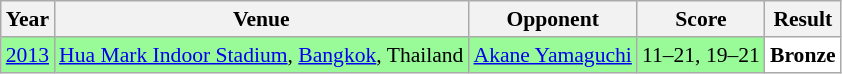<table class="sortable wikitable" style="font-size: 90%">
<tr>
<th>Year</th>
<th>Venue</th>
<th>Opponent</th>
<th>Score</th>
<th>Result</th>
</tr>
<tr style="background:#98FB98">
<td align="center"><a href='#'>2013</a></td>
<td align="left"><a href='#'>Hua Mark Indoor Stadium</a>, <a href='#'>Bangkok</a>, Thailand</td>
<td align="left"> <a href='#'>Akane Yamaguchi</a></td>
<td align="left">11–21, 19–21</td>
<td style="text-align:left; background:white"> <strong>Bronze</strong></td>
</tr>
</table>
